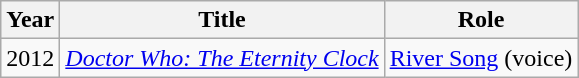<table class="wikitable unsortable">
<tr>
<th>Year</th>
<th>Title</th>
<th>Role</th>
</tr>
<tr>
<td>2012</td>
<td><em><a href='#'>Doctor Who: The Eternity Clock</a></em></td>
<td><a href='#'>River Song</a> (voice)</td>
</tr>
</table>
